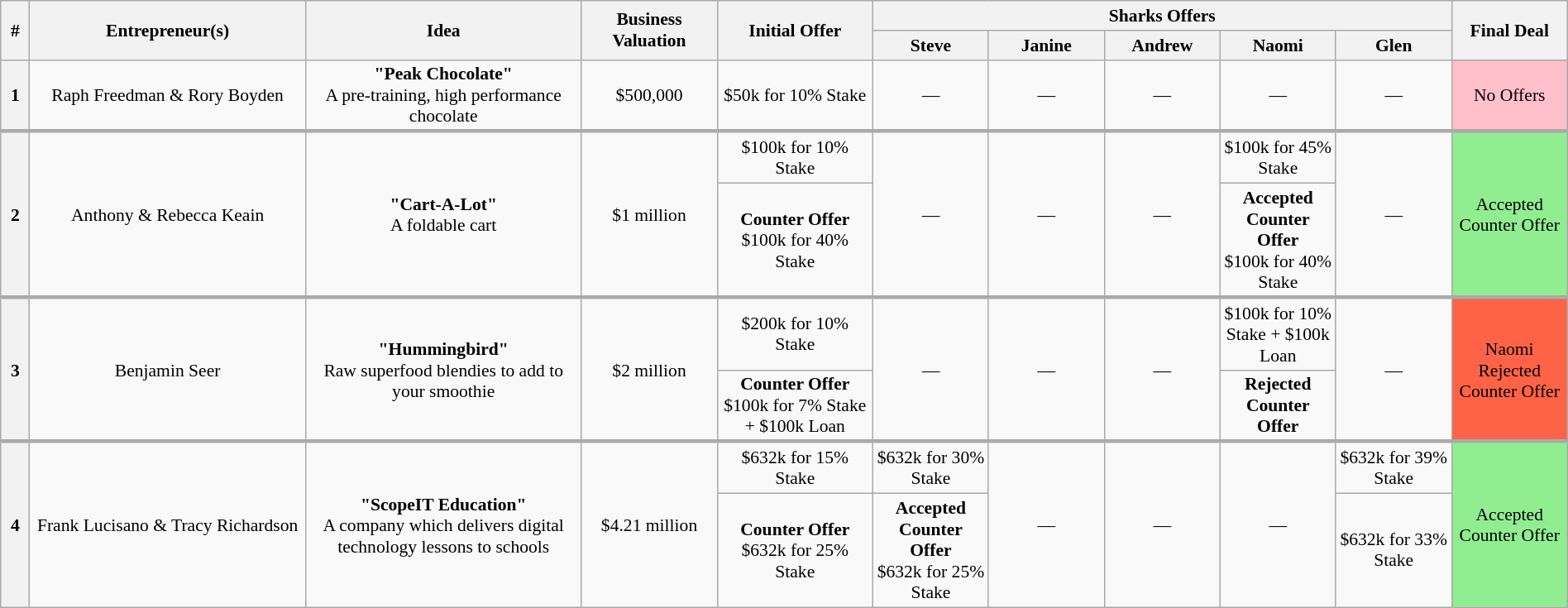<table class="wikitable plainrowheaders" style="font-size:90%; text-align:center; width: 100%; margin-left: auto; margin-right: auto;">
<tr>
<th scope="col" bgcolor="lightgrey" rowspan="2" width="15" align="center">#</th>
<th scope="col" bgcolor="lightgrey" rowspan="2" width="200" align="center">Entrepreneur(s)</th>
<th scope="col" bgcolor="lightgrey" rowspan="2" width="200" align="center">Idea</th>
<th scope="col" bgcolor="lightgrey" rowspan="2" width="95" align="center">Business Valuation</th>
<th scope="col" bgcolor="lightgrey" rowspan="2" width="110" align="center">Initial Offer</th>
<th scope="col" bgcolor="lightgrey" colspan="5">Sharks Offers</th>
<th scope="col" bgcolor="lightgrey" rowspan="2" width="80" align="center">Final Deal</th>
</tr>
<tr>
<th width="80" align="center"><strong>Steve</strong></th>
<th width="80" align="center"><strong>Janine</strong></th>
<th width="80" align="center"><strong>Andrew</strong></th>
<th width="80" align="center"><strong>Naomi</strong></th>
<th width="80" align="center"><strong>Glen</strong></th>
</tr>
<tr>
<th>1</th>
<td>Raph Freedman & Rory Boyden</td>
<td><strong>"Peak Chocolate"</strong><br> A pre-training, high performance chocolate</td>
<td>$500,000</td>
<td>$50k for 10% Stake</td>
<td>—</td>
<td>—</td>
<td>—</td>
<td>—</td>
<td>—</td>
<td bgcolor="pink">No Offers</td>
</tr>
<tr>
</tr>
<tr style="border-top:3px solid #aaa;">
<th rowspan="2">2</th>
<td rowspan="2">Anthony & Rebecca Keain</td>
<td rowspan="2"><strong>"Cart-A-Lot"</strong><br> A foldable cart</td>
<td rowspan="2">$1 million</td>
<td>$100k for 10% Stake</td>
<td rowspan="2">—</td>
<td rowspan="2">—</td>
<td rowspan="2">—</td>
<td>$100k for 45% Stake</td>
<td rowspan="2">—</td>
<td rowspan="2" bgcolor="lightgreen">Accepted Counter Offer</td>
</tr>
<tr>
<td><strong>Counter Offer</strong><br> $100k for 40% Stake</td>
<td><strong>Accepted Counter Offer</strong><br> $100k for 40% Stake</td>
</tr>
<tr>
</tr>
<tr style="border-top:3px solid #aaa;">
<th rowspan="2">3</th>
<td rowspan="2">Benjamin Seer</td>
<td rowspan="2"><strong>"Hummingbird"</strong><br> Raw superfood blendies to add to your smoothie</td>
<td rowspan="2">$2 million</td>
<td>$200k for 10% Stake</td>
<td rowspan="2">—</td>
<td rowspan="2">—</td>
<td rowspan="2">—</td>
<td>$100k for 10% Stake + $100k Loan</td>
<td rowspan="2">—</td>
<td rowspan="2" bgcolor="tomato">Naomi Rejected Counter Offer</td>
</tr>
<tr>
<td><strong>Counter Offer</strong><br> $100k for 7% Stake + $100k Loan</td>
<td><strong>Rejected Counter Offer</strong></td>
</tr>
<tr>
</tr>
<tr style="border-top:3px solid #aaa;">
<th rowspan="2">4</th>
<td rowspan="2">Frank Lucisano & Tracy Richardson</td>
<td rowspan="2"><strong>"ScopeIT Education"</strong><br> A company which delivers digital technology lessons to schools</td>
<td rowspan="2">$4.21 million</td>
<td>$632k for 15% Stake</td>
<td>$632k for 30% Stake</td>
<td rowspan="2">—</td>
<td rowspan="2">—</td>
<td rowspan="2">—</td>
<td>$632k for 39% Stake</td>
<td rowspan="2" bgcolor="lightgreen">Accepted Counter Offer</td>
</tr>
<tr>
<td><strong>Counter Offer</strong><br> $632k for 25% Stake</td>
<td><strong>Accepted Counter Offer</strong><br> $632k for 25% Stake</td>
<td>$632k for 33% Stake</td>
</tr>
</table>
